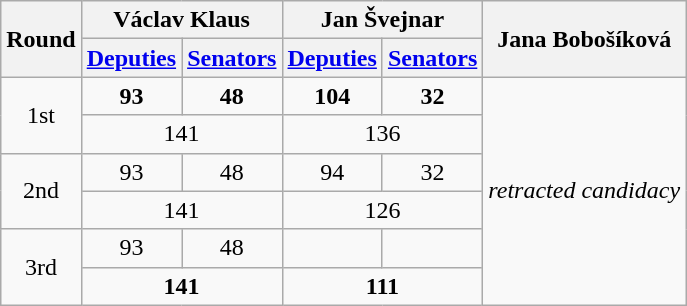<table class="wikitable" style="text-align:center">
<tr>
<th rowspan="2">Round</th>
<th colspan="2">Václav Klaus</th>
<th colspan="2">Jan Švejnar</th>
<th rowspan="2">Jana Bobošíková</th>
</tr>
<tr>
<th><a href='#'>Deputies</a></th>
<th><a href='#'>Senators</a></th>
<th><a href='#'>Deputies</a></th>
<th><a href='#'>Senators</a></th>
</tr>
<tr>
<td rowspan="2">1st</td>
<td><strong>93</strong></td>
<td><strong>48</strong></td>
<td><strong>104</strong></td>
<td><strong>32</strong></td>
<td rowspan="6"><em>retracted candidacy</em></td>
</tr>
<tr>
<td colspan="2">141</td>
<td colspan="2">136</td>
</tr>
<tr>
<td rowspan="2">2nd</td>
<td>93</td>
<td>48</td>
<td>94</td>
<td>32</td>
</tr>
<tr>
<td colspan="2">141</td>
<td colspan="2">126</td>
</tr>
<tr>
<td rowspan="2">3rd</td>
<td>93</td>
<td>48</td>
<td></td>
</tr>
<tr>
<td colspan="2"><strong>141</strong></td>
<td colspan="2"><strong>111</strong></td>
</tr>
</table>
